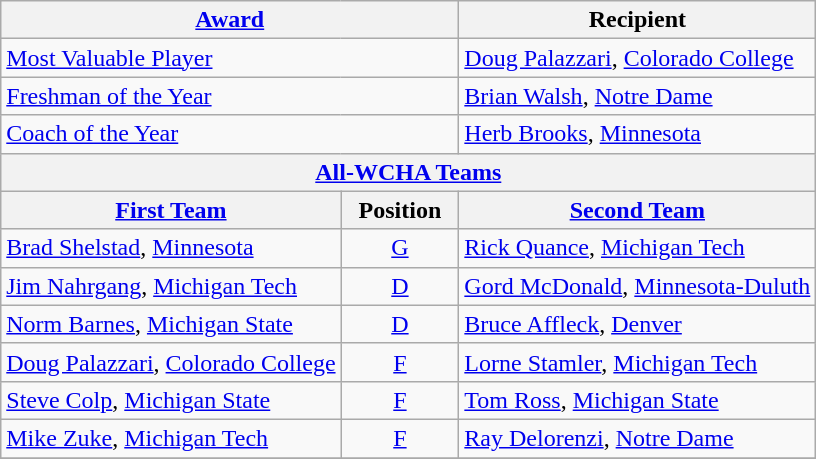<table class="wikitable">
<tr>
<th colspan=2><a href='#'>Award</a></th>
<th>Recipient</th>
</tr>
<tr>
<td colspan=2><a href='#'>Most Valuable Player</a></td>
<td><a href='#'>Doug Palazzari</a>, <a href='#'>Colorado College</a></td>
</tr>
<tr>
<td colspan=2><a href='#'>Freshman of the Year</a></td>
<td><a href='#'>Brian Walsh</a>, <a href='#'>Notre Dame</a></td>
</tr>
<tr>
<td colspan=2><a href='#'>Coach of the Year</a></td>
<td><a href='#'>Herb Brooks</a>, <a href='#'>Minnesota</a></td>
</tr>
<tr>
<th colspan=3><a href='#'>All-WCHA Teams</a></th>
</tr>
<tr>
<th><a href='#'>First Team</a></th>
<th>  Position  </th>
<th><a href='#'>Second Team</a></th>
</tr>
<tr>
<td><a href='#'>Brad Shelstad</a>, <a href='#'>Minnesota</a></td>
<td align=center><a href='#'>G</a></td>
<td><a href='#'>Rick Quance</a>, <a href='#'>Michigan Tech</a></td>
</tr>
<tr>
<td><a href='#'>Jim Nahrgang</a>, <a href='#'>Michigan Tech</a></td>
<td align=center><a href='#'>D</a></td>
<td><a href='#'>Gord McDonald</a>, <a href='#'>Minnesota-Duluth</a></td>
</tr>
<tr>
<td><a href='#'>Norm Barnes</a>, <a href='#'>Michigan State</a></td>
<td align=center><a href='#'>D</a></td>
<td><a href='#'>Bruce Affleck</a>, <a href='#'>Denver</a></td>
</tr>
<tr>
<td><a href='#'>Doug Palazzari</a>, <a href='#'>Colorado College</a></td>
<td align=center><a href='#'>F</a></td>
<td><a href='#'>Lorne Stamler</a>, <a href='#'>Michigan Tech</a></td>
</tr>
<tr>
<td><a href='#'>Steve Colp</a>, <a href='#'>Michigan State</a></td>
<td align=center><a href='#'>F</a></td>
<td><a href='#'>Tom Ross</a>, <a href='#'>Michigan State</a></td>
</tr>
<tr>
<td><a href='#'>Mike Zuke</a>, <a href='#'>Michigan Tech</a></td>
<td align=center><a href='#'>F</a></td>
<td><a href='#'>Ray Delorenzi</a>, <a href='#'>Notre Dame</a></td>
</tr>
<tr>
</tr>
</table>
